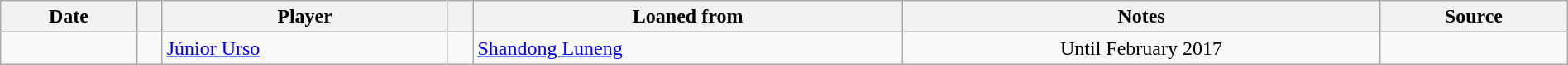<table class="wikitable sortable" width="100%">
<tr>
<th>Date</th>
<th></th>
<th>Player</th>
<th></th>
<th>Loaned from</th>
<th class="unsortable">Notes</th>
<th>Source</th>
</tr>
<tr>
<td></td>
<td align="center"></td>
<td> <a href='#'>Júnior Urso</a></td>
<td align="center"></td>
<td> <a href='#'>Shandong Luneng</a></td>
<td align="center">Until February 2017</td>
<td></td>
</tr>
</table>
